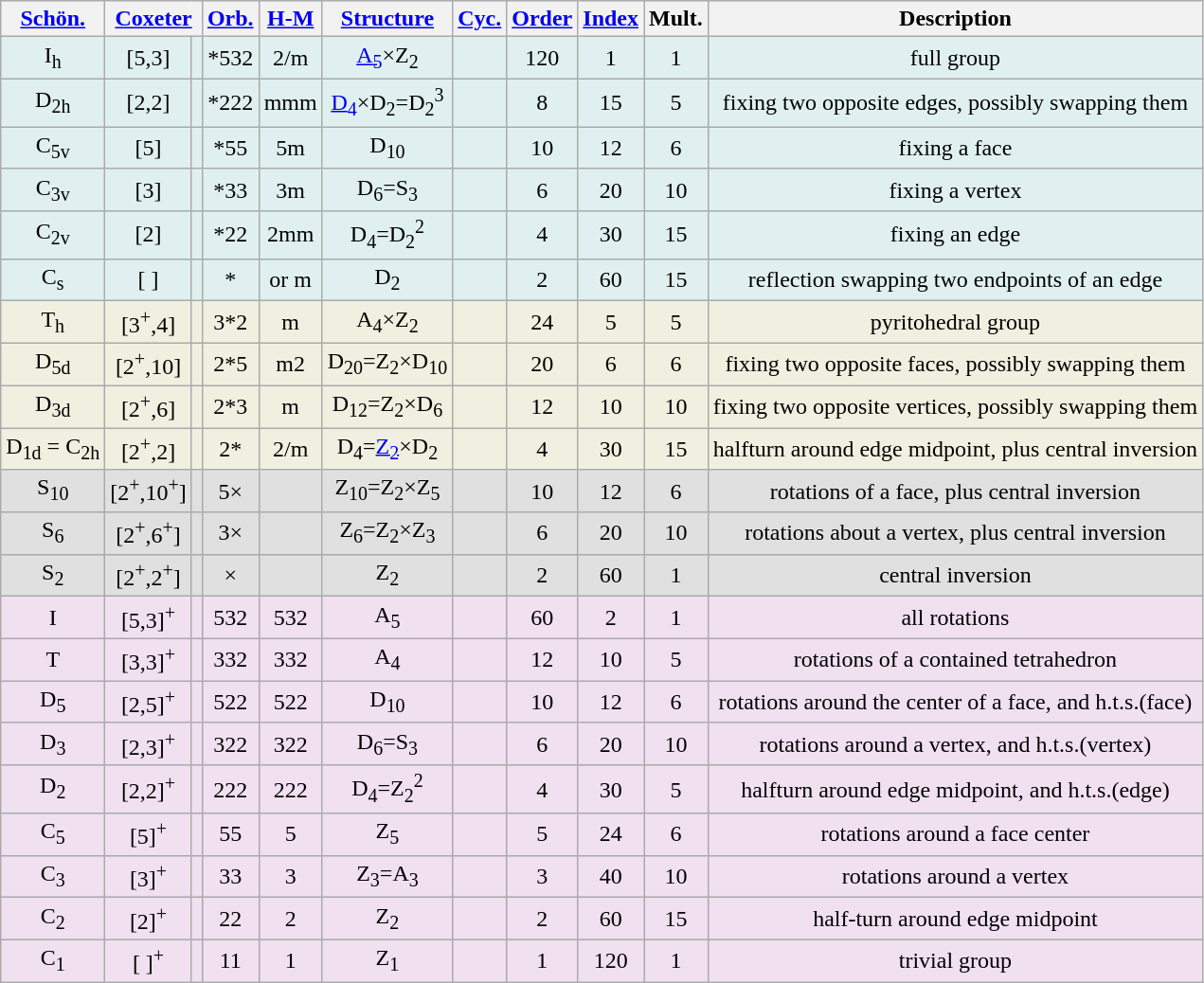<table class="wikitable sortable">
<tr>
<th><a href='#'>Schön.</a></th>
<th colspan=2><a href='#'>Coxeter</a></th>
<th><a href='#'>Orb.</a></th>
<th><a href='#'>H-M</a></th>
<th><a href='#'>Structure</a></th>
<th><a href='#'>Cyc.</a></th>
<th><a href='#'>Order</a></th>
<th><a href='#'>Index</a></th>
<th>Mult.</th>
<th>Description</th>
</tr>
<tr align=center BGCOLOR="#e0f0f0">
<td>I<sub>h</sub></td>
<td>[5,3]</td>
<td></td>
<td>*532</td>
<td>2/m</td>
<td><a href='#'>A<sub>5</sub></a>×Z<sub>2</sub></td>
<td></td>
<td>120</td>
<td>1</td>
<td>1</td>
<td>full group</td>
</tr>
<tr align=center BGCOLOR="#e0f0f0">
<td>D<sub>2h</sub></td>
<td>[2,2]</td>
<td></td>
<td>*222</td>
<td>mmm</td>
<td><a href='#'>D<sub>4</sub></a>×D<sub>2</sub>=D<sub>2</sub><sup>3</sup></td>
<td></td>
<td>8</td>
<td>15</td>
<td>5</td>
<td>fixing two opposite edges, possibly swapping them</td>
</tr>
<tr align=center BGCOLOR="#e0f0f0">
<td>C<sub>5v</sub></td>
<td>[5]</td>
<td></td>
<td>*55</td>
<td>5m</td>
<td>D<sub>10</sub></td>
<td></td>
<td>10</td>
<td>12</td>
<td>6</td>
<td>fixing a face</td>
</tr>
<tr align=center BGCOLOR="#e0f0f0">
<td>C<sub>3v</sub></td>
<td>[3]</td>
<td></td>
<td>*33</td>
<td>3m</td>
<td>D<sub>6</sub>=S<sub>3</sub></td>
<td></td>
<td>6</td>
<td>20</td>
<td>10</td>
<td>fixing a vertex</td>
</tr>
<tr align=center BGCOLOR="#e0f0f0">
<td>C<sub>2v</sub></td>
<td>[2]</td>
<td></td>
<td>*22</td>
<td>2mm</td>
<td>D<sub>4</sub>=D<sub>2</sub><sup>2</sup></td>
<td></td>
<td>4</td>
<td>30</td>
<td>15</td>
<td>fixing an edge</td>
</tr>
<tr align=center BGCOLOR="#e0f0f0">
<td>C<sub>s</sub></td>
<td>[ ]</td>
<td></td>
<td>*</td>
<td> or m</td>
<td>D<sub>2</sub></td>
<td></td>
<td>2</td>
<td>60</td>
<td>15</td>
<td>reflection swapping two endpoints of an edge</td>
</tr>
<tr align=center BGCOLOR="#f0f0e0">
<td>T<sub>h</sub></td>
<td>[3<sup>+</sup>,4]</td>
<td></td>
<td>3*2</td>
<td>m</td>
<td>A<sub>4</sub>×Z<sub>2</sub></td>
<td></td>
<td>24</td>
<td>5</td>
<td>5</td>
<td>pyritohedral group</td>
</tr>
<tr align=center BGCOLOR="#f0f0e0">
<td>D<sub>5d</sub></td>
<td>[2<sup>+</sup>,10]</td>
<td></td>
<td>2*5</td>
<td>m2</td>
<td>D<sub>20</sub>=Z<sub>2</sub>×D<sub>10</sub></td>
<td></td>
<td>20</td>
<td>6</td>
<td>6</td>
<td>fixing two opposite faces, possibly swapping them</td>
</tr>
<tr align=center BGCOLOR="#f0f0e0">
<td>D<sub>3d</sub></td>
<td>[2<sup>+</sup>,6]</td>
<td></td>
<td>2*3</td>
<td>m</td>
<td>D<sub>12</sub>=Z<sub>2</sub>×D<sub>6</sub></td>
<td></td>
<td>12</td>
<td>10</td>
<td>10</td>
<td>fixing two opposite vertices, possibly swapping them</td>
</tr>
<tr align=center BGCOLOR="#f0f0e0">
<td>D<sub>1d</sub> = C<sub>2h</sub></td>
<td>[2<sup>+</sup>,2]</td>
<td></td>
<td>2*</td>
<td>2/m</td>
<td>D<sub>4</sub>=<a href='#'>Z<sub>2</sub></a>×D<sub>2</sub></td>
<td></td>
<td>4</td>
<td>30</td>
<td>15</td>
<td>halfturn around edge midpoint, plus central inversion</td>
</tr>
<tr align=center BGCOLOR="#e0e0e0">
<td>S<sub>10</sub></td>
<td>[2<sup>+</sup>,10<sup>+</sup>]</td>
<td></td>
<td>5×</td>
<td></td>
<td>Z<sub>10</sub>=Z<sub>2</sub>×Z<sub>5</sub></td>
<td></td>
<td>10</td>
<td>12</td>
<td>6</td>
<td>rotations of a face, plus central inversion</td>
</tr>
<tr align=center BGCOLOR="#e0e0e0">
<td>S<sub>6</sub></td>
<td>[2<sup>+</sup>,6<sup>+</sup>]</td>
<td></td>
<td>3×</td>
<td></td>
<td>Z<sub>6</sub>=Z<sub>2</sub>×Z<sub>3</sub></td>
<td></td>
<td>6</td>
<td>20</td>
<td>10</td>
<td>rotations about a vertex, plus central inversion</td>
</tr>
<tr align=center BGCOLOR="#e0e0e0">
<td>S<sub>2</sub></td>
<td>[2<sup>+</sup>,2<sup>+</sup>]</td>
<td></td>
<td>×</td>
<td></td>
<td>Z<sub>2</sub></td>
<td></td>
<td>2</td>
<td>60</td>
<td>1</td>
<td>central inversion</td>
</tr>
<tr align=center BGCOLOR="#f0e0f0">
<td>I</td>
<td>[5,3]<sup>+</sup></td>
<td></td>
<td>532</td>
<td>532</td>
<td>A<sub>5</sub></td>
<td></td>
<td>60</td>
<td>2</td>
<td>1</td>
<td>all rotations</td>
</tr>
<tr align=center BGCOLOR="#f0e0f0">
<td>T</td>
<td>[3,3]<sup>+</sup></td>
<td></td>
<td>332</td>
<td>332</td>
<td>A<sub>4</sub></td>
<td></td>
<td>12</td>
<td>10</td>
<td>5</td>
<td>rotations of a contained tetrahedron</td>
</tr>
<tr align=center BGCOLOR="#f0e0f0">
<td>D<sub>5</sub></td>
<td>[2,5]<sup>+</sup></td>
<td></td>
<td>522</td>
<td>522</td>
<td>D<sub>10</sub></td>
<td></td>
<td>10</td>
<td>12</td>
<td>6</td>
<td>rotations around the center of a face, and h.t.s.(face)</td>
</tr>
<tr align=center BGCOLOR="#f0e0f0">
<td>D<sub>3</sub></td>
<td>[2,3]<sup>+</sup></td>
<td></td>
<td>322</td>
<td>322</td>
<td>D<sub>6</sub>=S<sub>3</sub></td>
<td></td>
<td>6</td>
<td>20</td>
<td>10</td>
<td>rotations around a vertex, and h.t.s.(vertex)</td>
</tr>
<tr align=center BGCOLOR="#f0e0f0">
<td>D<sub>2</sub></td>
<td>[2,2]<sup>+</sup></td>
<td></td>
<td>222</td>
<td>222</td>
<td>D<sub>4</sub>=Z<sub>2</sub><sup>2</sup></td>
<td></td>
<td>4</td>
<td>30</td>
<td>5</td>
<td>halfturn around edge midpoint, and h.t.s.(edge)</td>
</tr>
<tr align=center BGCOLOR="#f0e0f0">
<td>C<sub>5</sub></td>
<td>[5]<sup>+</sup></td>
<td></td>
<td>55</td>
<td>5</td>
<td>Z<sub>5</sub></td>
<td></td>
<td>5</td>
<td>24</td>
<td>6</td>
<td>rotations around a face center</td>
</tr>
<tr align=center BGCOLOR="#f0e0f0">
<td>C<sub>3</sub></td>
<td>[3]<sup>+</sup></td>
<td></td>
<td>33</td>
<td>3</td>
<td>Z<sub>3</sub>=A<sub>3</sub></td>
<td></td>
<td>3</td>
<td>40</td>
<td>10</td>
<td>rotations around a vertex</td>
</tr>
<tr align=center BGCOLOR="#f0e0f0">
<td>C<sub>2</sub></td>
<td>[2]<sup>+</sup></td>
<td></td>
<td>22</td>
<td>2</td>
<td>Z<sub>2</sub></td>
<td></td>
<td>2</td>
<td>60</td>
<td>15</td>
<td>half-turn around edge midpoint</td>
</tr>
<tr align=center BGCOLOR="#f0e0f0">
<td>C<sub>1</sub></td>
<td>[ ]<sup>+</sup></td>
<td></td>
<td>11</td>
<td>1</td>
<td>Z<sub>1</sub></td>
<td></td>
<td>1</td>
<td>120</td>
<td>1</td>
<td>trivial group</td>
</tr>
</table>
